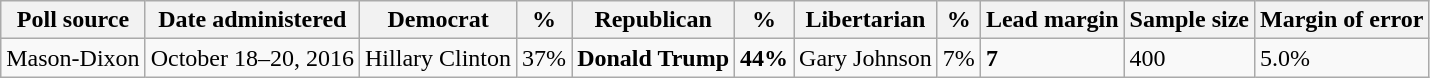<table class="wikitable">
<tr>
<th>Poll source</th>
<th>Date administered</th>
<th>Democrat</th>
<th>%</th>
<th>Republican</th>
<th>%</th>
<th>Libertarian</th>
<th>%</th>
<th>Lead margin</th>
<th>Sample size</th>
<th>Margin of error</th>
</tr>
<tr>
<td>Mason-Dixon</td>
<td>October 18–20, 2016</td>
<td>Hillary Clinton</td>
<td>37%</td>
<td><strong>Donald Trump</strong></td>
<td><strong>44%</strong></td>
<td>Gary Johnson</td>
<td>7%</td>
<td><strong>7</strong></td>
<td>400</td>
<td>5.0%</td>
</tr>
</table>
